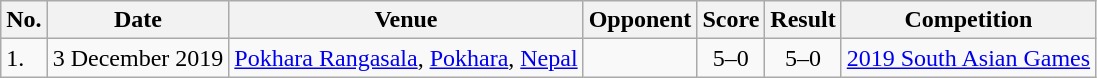<table class="wikitable">
<tr>
<th>No.</th>
<th>Date</th>
<th>Venue</th>
<th>Opponent</th>
<th>Score</th>
<th>Result</th>
<th>Competition</th>
</tr>
<tr>
<td>1.</td>
<td>3 December 2019</td>
<td><a href='#'>Pokhara Rangasala</a>, <a href='#'>Pokhara</a>, <a href='#'>Nepal</a></td>
<td></td>
<td align=center>5–0</td>
<td align=center>5–0</td>
<td><a href='#'>2019 South Asian Games</a></td>
</tr>
</table>
